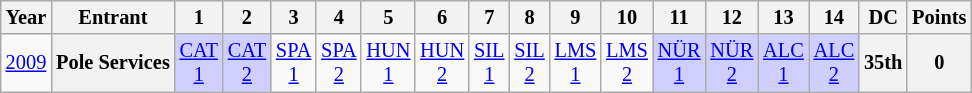<table class="wikitable" style="text-align:center; font-size:85%">
<tr>
<th>Year</th>
<th>Entrant</th>
<th>1</th>
<th>2</th>
<th>3</th>
<th>4</th>
<th>5</th>
<th>6</th>
<th>7</th>
<th>8</th>
<th>9</th>
<th>10</th>
<th>11</th>
<th>12</th>
<th>13</th>
<th>14</th>
<th>DC</th>
<th>Points</th>
</tr>
<tr>
<td><a href='#'>2009</a></td>
<th nowrap>Pole Services</th>
<td style="background:#cfcfff;"><a href='#'>CAT<br>1</a><br></td>
<td style="background:#cfcfff;"><a href='#'>CAT<br>2</a><br></td>
<td style="background:#;"><a href='#'>SPA<br>1</a><br></td>
<td style="background:#;"><a href='#'>SPA<br>2</a><br></td>
<td style="background:#;"><a href='#'>HUN<br>1</a><br></td>
<td style="background:#;"><a href='#'>HUN<br>2</a><br></td>
<td style="background:#;"><a href='#'>SIL<br>1</a><br></td>
<td style="background:#;"><a href='#'>SIL<br>2</a><br></td>
<td style="background:#;"><a href='#'>LMS<br>1</a><br></td>
<td style="background:#;"><a href='#'>LMS<br>2</a><br></td>
<td style="background:#cfcfff;"><a href='#'>NÜR<br>1</a><br></td>
<td style="background:#cfcfff;"><a href='#'>NÜR<br>2</a><br></td>
<td style="background:#cfcfff;"><a href='#'>ALC<br>1</a><br></td>
<td style="background:#cfcfff;"><a href='#'>ALC<br>2</a><br></td>
<th>35th</th>
<th>0</th>
</tr>
</table>
